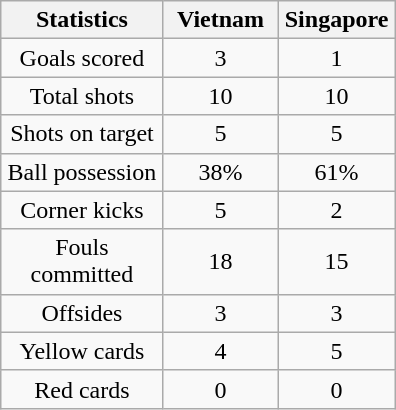<table class="wikitable" style="text-align:center; margin:auto;">
<tr>
<th scope=col width=100>Statistics</th>
<th scope=col width=70>Vietnam</th>
<th scope=col width=70>Singapore</th>
</tr>
<tr>
<td>Goals scored</td>
<td>3</td>
<td>1</td>
</tr>
<tr>
<td>Total shots</td>
<td>10</td>
<td>10</td>
</tr>
<tr>
<td>Shots on target</td>
<td>5</td>
<td>5</td>
</tr>
<tr>
<td>Ball possession</td>
<td>38%</td>
<td>61%</td>
</tr>
<tr>
<td>Corner kicks</td>
<td>5</td>
<td>2</td>
</tr>
<tr>
<td>Fouls committed</td>
<td>18</td>
<td>15</td>
</tr>
<tr>
<td>Offsides</td>
<td>3</td>
<td>3</td>
</tr>
<tr>
<td>Yellow cards</td>
<td>4</td>
<td>5</td>
</tr>
<tr>
<td>Red cards</td>
<td>0</td>
<td>0</td>
</tr>
</table>
